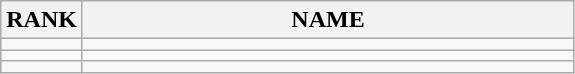<table class="wikitable">
<tr>
<th>RANK</th>
<th align="center" style="width: 20em">NAME</th>
</tr>
<tr>
<td align="center"></td>
<td></td>
</tr>
<tr>
<td align="center"></td>
<td></td>
</tr>
<tr>
<td align="center"></td>
<td></td>
</tr>
</table>
